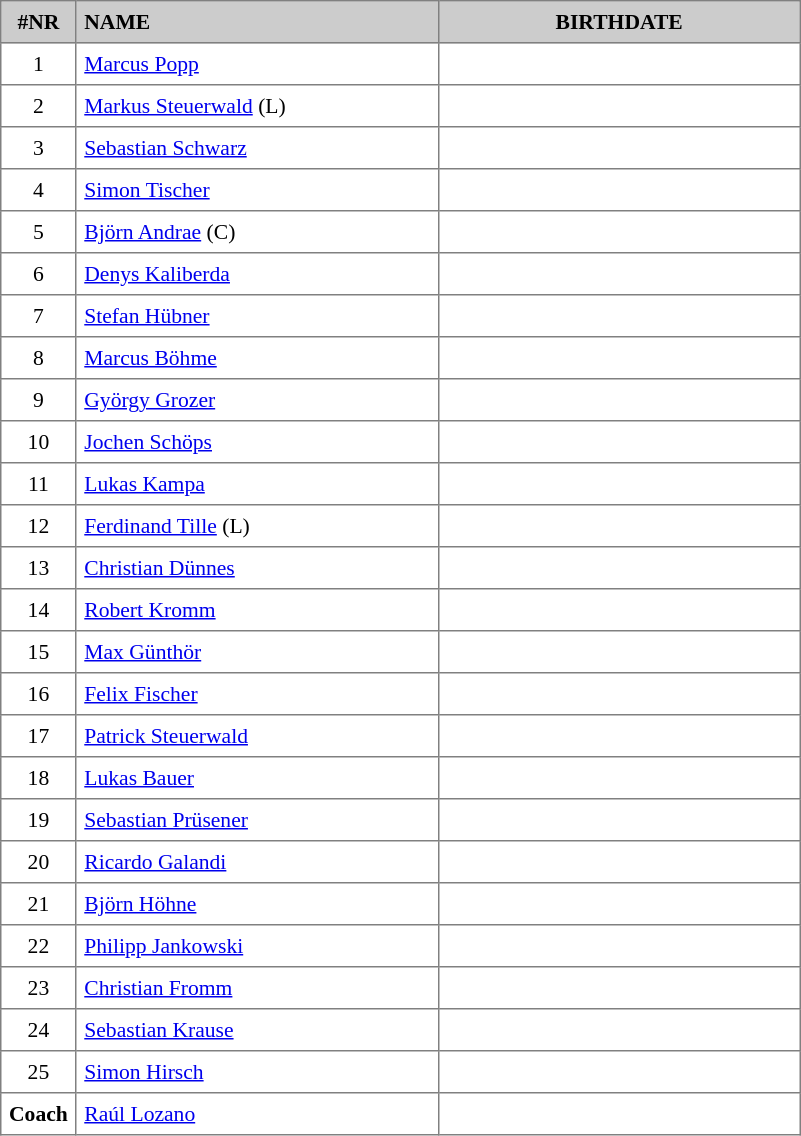<table border="1" cellspacing="2" cellpadding="5" style="border-collapse: collapse; font-size: 90%;">
<tr style="background:#ccc;">
<th>#NR</th>
<th style="text-align:left; width:16em;">NAME</th>
<th style="text-align:center; width:16em;">BIRTHDATE</th>
</tr>
<tr>
<td style="text-align:center;">1</td>
<td><a href='#'>Marcus Popp</a></td>
<td align="center"></td>
</tr>
<tr>
<td style="text-align:center;">2</td>
<td><a href='#'>Markus Steuerwald</a> (L)</td>
<td align="center"></td>
</tr>
<tr>
<td style="text-align:center;">3</td>
<td><a href='#'>Sebastian Schwarz</a></td>
<td align="center"></td>
</tr>
<tr>
<td style="text-align:center;">4</td>
<td><a href='#'>Simon Tischer</a></td>
<td align="center"></td>
</tr>
<tr>
<td style="text-align:center;">5</td>
<td><a href='#'>Björn Andrae</a> (C)</td>
<td align="center"></td>
</tr>
<tr>
<td style="text-align:center;">6</td>
<td><a href='#'>Denys Kaliberda</a></td>
<td align="center"></td>
</tr>
<tr>
<td style="text-align:center;">7</td>
<td><a href='#'>Stefan Hübner</a></td>
<td align="center"></td>
</tr>
<tr>
<td style="text-align:center;">8</td>
<td><a href='#'>Marcus Böhme</a></td>
<td align="center"></td>
</tr>
<tr>
<td style="text-align:center;">9</td>
<td><a href='#'>György Grozer</a></td>
<td align="center"></td>
</tr>
<tr>
<td style="text-align:center;">10</td>
<td><a href='#'>Jochen Schöps</a></td>
<td align="center"></td>
</tr>
<tr>
<td style="text-align:center;">11</td>
<td><a href='#'>Lukas Kampa</a></td>
<td align="center"></td>
</tr>
<tr>
<td style="text-align:center;">12</td>
<td><a href='#'>Ferdinand Tille</a> (L)</td>
<td align="center"></td>
</tr>
<tr>
<td style="text-align:center;">13</td>
<td><a href='#'>Christian Dünnes</a></td>
<td align="center"></td>
</tr>
<tr>
<td style="text-align:center;">14</td>
<td><a href='#'>Robert Kromm</a></td>
<td align="center"></td>
</tr>
<tr>
<td style="text-align:center;">15</td>
<td><a href='#'>Max Günthör</a></td>
<td align="center"></td>
</tr>
<tr>
<td style="text-align:center;">16</td>
<td><a href='#'>Felix Fischer</a></td>
<td align="center"></td>
</tr>
<tr>
<td style="text-align:center;">17</td>
<td><a href='#'>Patrick Steuerwald</a></td>
<td align="center"></td>
</tr>
<tr>
<td style="text-align:center;">18</td>
<td><a href='#'>Lukas Bauer</a></td>
<td align="center"></td>
</tr>
<tr>
<td style="text-align:center;">19</td>
<td><a href='#'>Sebastian Prüsener</a></td>
<td align="center"></td>
</tr>
<tr>
<td style="text-align:center;">20</td>
<td><a href='#'>Ricardo Galandi</a></td>
<td align="center"></td>
</tr>
<tr>
<td style="text-align:center;">21</td>
<td><a href='#'>Björn Höhne</a></td>
<td align="center"></td>
</tr>
<tr>
<td style="text-align:center;">22</td>
<td><a href='#'>Philipp Jankowski</a></td>
<td align="center"></td>
</tr>
<tr>
<td style="text-align:center;">23</td>
<td><a href='#'>Christian Fromm</a></td>
<td align="center"></td>
</tr>
<tr>
<td style="text-align:center;">24</td>
<td><a href='#'>Sebastian Krause</a></td>
<td align="center"></td>
</tr>
<tr>
<td style="text-align:center;">25</td>
<td><a href='#'>Simon Hirsch</a></td>
<td align="center"></td>
</tr>
<tr>
<td style="text-align:center;"><strong>Coach</strong></td>
<td><a href='#'>Raúl Lozano</a></td>
<td align="center"></td>
</tr>
</table>
